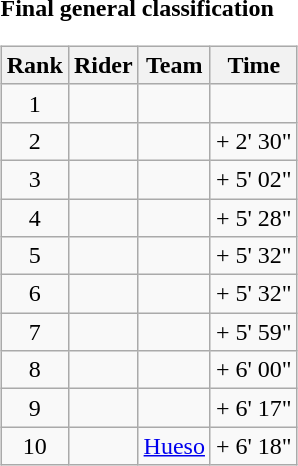<table>
<tr>
<td><strong>Final general classification</strong><br><table class="wikitable">
<tr>
<th scope="col">Rank</th>
<th scope="col">Rider</th>
<th scope="col">Team</th>
<th scope="col">Time</th>
</tr>
<tr>
<td style="text-align:center;">1</td>
<td></td>
<td></td>
<td style="text-align:right;"></td>
</tr>
<tr>
<td style="text-align:center;">2</td>
<td></td>
<td></td>
<td style="text-align:right;">+ 2' 30"</td>
</tr>
<tr>
<td style="text-align:center;">3</td>
<td></td>
<td></td>
<td style="text-align:right;">+ 5' 02"</td>
</tr>
<tr>
<td style="text-align:center;">4</td>
<td></td>
<td></td>
<td style="text-align:right;">+ 5' 28"</td>
</tr>
<tr>
<td style="text-align:center;">5</td>
<td></td>
<td></td>
<td style="text-align:right;">+ 5' 32"</td>
</tr>
<tr>
<td style="text-align:center;">6</td>
<td></td>
<td></td>
<td style="text-align:right;">+ 5' 32"</td>
</tr>
<tr>
<td style="text-align:center;">7</td>
<td></td>
<td></td>
<td style="text-align:right;">+ 5' 59"</td>
</tr>
<tr>
<td style="text-align:center;">8</td>
<td></td>
<td></td>
<td style="text-align:right;">+ 6' 00"</td>
</tr>
<tr>
<td style="text-align:center;">9</td>
<td></td>
<td></td>
<td style="text-align:right;">+ 6' 17"</td>
</tr>
<tr>
<td style="text-align:center;">10</td>
<td></td>
<td><a href='#'>Hueso</a></td>
<td style="text-align:right;">+ 6' 18"</td>
</tr>
</table>
</td>
</tr>
</table>
